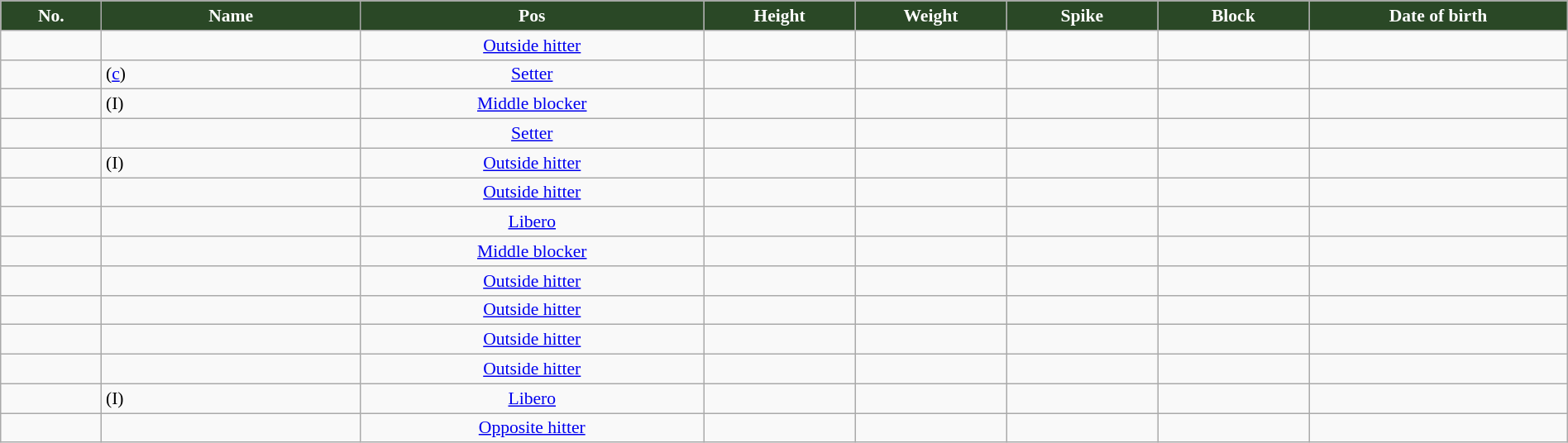<table class="wikitable sortable" style="font-size:90%; text-align:center; width:100%;">
<tr>
<th style="background:#2A4826; color:white;">No.</th>
<th style="width:14em; background:#2A4826; color:white;">Name</th>
<th style="background:#2A4826; color:white;">Pos</th>
<th style="width:8em; background:#2A4826; color:white;">Height</th>
<th style="width:8em; background:#2A4826; color:white;">Weight</th>
<th style="width:8em; background:#2A4826; color:white;">Spike</th>
<th style="width:8em; background:#2A4826; color:white;">Block</th>
<th style="width:14em; background:#2A4826; color:white;">Date of birth</th>
</tr>
<tr>
<td></td>
<td align=left></td>
<td><a href='#'>Outside hitter</a></td>
<td></td>
<td></td>
<td></td>
<td></td>
<td align=left></td>
</tr>
<tr>
<td></td>
<td align=left> (<a href='#'>c</a>)</td>
<td><a href='#'>Setter</a></td>
<td></td>
<td></td>
<td></td>
<td></td>
<td align=left></td>
</tr>
<tr>
<td></td>
<td align=left> (I)</td>
<td><a href='#'>Middle blocker</a></td>
<td></td>
<td></td>
<td></td>
<td></td>
<td align=left></td>
</tr>
<tr>
<td></td>
<td align=left></td>
<td><a href='#'>Setter</a></td>
<td></td>
<td></td>
<td></td>
<td></td>
<td align=left></td>
</tr>
<tr>
<td></td>
<td align=left> (I)</td>
<td><a href='#'>Outside hitter</a></td>
<td></td>
<td></td>
<td></td>
<td></td>
<td align=left></td>
</tr>
<tr>
<td></td>
<td align=left></td>
<td><a href='#'>Outside hitter</a></td>
<td></td>
<td></td>
<td></td>
<td></td>
<td align=left></td>
</tr>
<tr>
<td></td>
<td align=left></td>
<td><a href='#'>Libero</a></td>
<td></td>
<td></td>
<td></td>
<td></td>
<td align=left></td>
</tr>
<tr>
<td></td>
<td align=left></td>
<td><a href='#'>Middle blocker</a></td>
<td></td>
<td></td>
<td></td>
<td></td>
<td align=left></td>
</tr>
<tr>
<td></td>
<td align=left></td>
<td><a href='#'>Outside hitter</a></td>
<td></td>
<td></td>
<td></td>
<td></td>
<td align=left></td>
</tr>
<tr>
<td></td>
<td align=left></td>
<td><a href='#'>Outside hitter</a></td>
<td></td>
<td></td>
<td></td>
<td></td>
<td align=left></td>
</tr>
<tr>
<td></td>
<td align=left></td>
<td><a href='#'>Outside hitter</a></td>
<td></td>
<td></td>
<td></td>
<td></td>
<td align=left></td>
</tr>
<tr>
<td></td>
<td align=left></td>
<td><a href='#'>Outside hitter</a></td>
<td></td>
<td></td>
<td></td>
<td></td>
<td align=left></td>
</tr>
<tr>
<td></td>
<td align=left> (I)</td>
<td><a href='#'>Libero</a></td>
<td></td>
<td></td>
<td></td>
<td></td>
<td align=left></td>
</tr>
<tr>
<td></td>
<td align=left></td>
<td><a href='#'>Opposite hitter</a></td>
<td></td>
<td></td>
<td></td>
<td></td>
<td align=left></td>
</tr>
</table>
